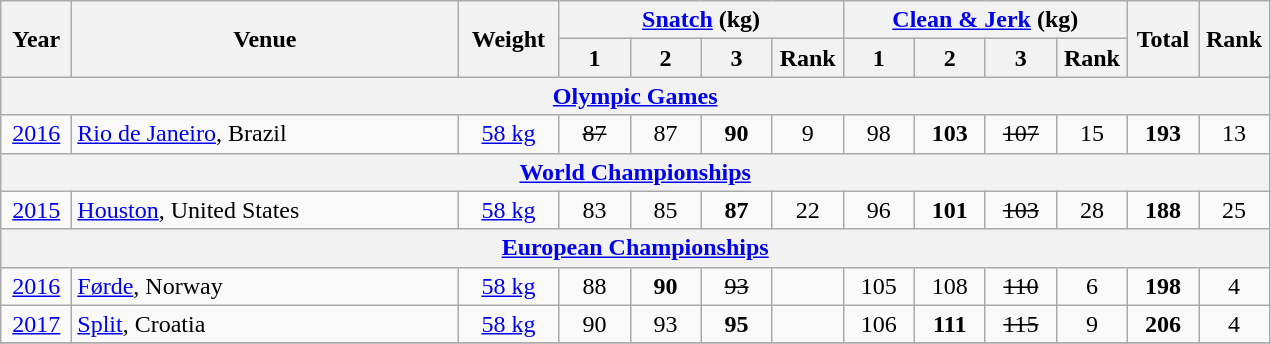<table class = "wikitable" style="text-align:center;">
<tr>
<th rowspan=2 style="width:40px;">Year</th>
<th rowspan=2 style="width:250px;">Venue</th>
<th rowspan=2 style="width:60px;">Weight</th>
<th colspan=4><a href='#'>Snatch</a> (kg)</th>
<th colspan=4><a href='#'>Clean & Jerk</a> (kg)</th>
<th rowspan=2 style="width:40px;">Total</th>
<th rowspan=2 style="width:40px;">Rank</th>
</tr>
<tr>
<th width=40>1</th>
<th width=40>2</th>
<th width=40>3</th>
<th width=40>Rank</th>
<th width=40>1</th>
<th width=40>2</th>
<th width=40>3</th>
<th width=40>Rank</th>
</tr>
<tr>
<th colspan=13><a href='#'>Olympic Games</a></th>
</tr>
<tr>
<td><a href='#'>2016</a></td>
<td align=left> <a href='#'>Rio de Janeiro</a>, Brazil</td>
<td><a href='#'>58 kg</a></td>
<td><s>87</s></td>
<td>87</td>
<td><strong>90</strong></td>
<td>9</td>
<td>98</td>
<td><strong>103</strong></td>
<td><s>107</s></td>
<td>15</td>
<td><strong>193</strong></td>
<td>13</td>
</tr>
<tr>
<th colspan=13><a href='#'>World Championships</a></th>
</tr>
<tr>
<td><a href='#'>2015</a></td>
<td align=left> <a href='#'>Houston</a>, United States</td>
<td><a href='#'>58 kg</a></td>
<td>83</td>
<td>85</td>
<td><strong>87</strong></td>
<td>22</td>
<td>96</td>
<td><strong>101</strong></td>
<td><s>103</s></td>
<td>28</td>
<td><strong>188</strong></td>
<td>25</td>
</tr>
<tr>
<th colspan=13><a href='#'>European Championships</a></th>
</tr>
<tr>
<td><a href='#'>2016</a></td>
<td align=left> <a href='#'>Førde</a>, Norway</td>
<td><a href='#'>58 kg</a></td>
<td>88</td>
<td><strong>90</strong></td>
<td><s>93</s></td>
<td></td>
<td>105</td>
<td>108</td>
<td><s>110</s></td>
<td>6</td>
<td><strong>198</strong></td>
<td>4</td>
</tr>
<tr>
<td><a href='#'>2017</a></td>
<td align=left> <a href='#'>Split</a>, Croatia</td>
<td><a href='#'>58 kg</a></td>
<td>90</td>
<td>93</td>
<td><strong>95</strong></td>
<td></td>
<td>106</td>
<td><strong>111</strong></td>
<td><s>115</s></td>
<td>9</td>
<td><strong>206</strong></td>
<td>4</td>
</tr>
<tr>
</tr>
</table>
